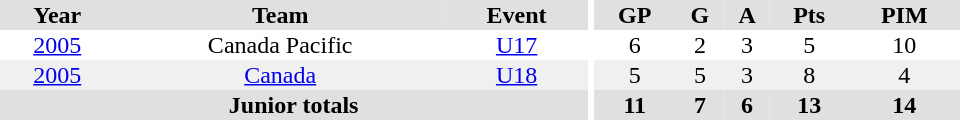<table border="0" cellpadding="1" cellspacing="0" ID="Table3" style="text-align:center; width:40em">
<tr ALIGN="center" bgcolor="#e0e0e0">
<th>Year</th>
<th>Team</th>
<th>Event</th>
<th rowspan="99" bgcolor="#ffffff"></th>
<th>GP</th>
<th>G</th>
<th>A</th>
<th>Pts</th>
<th>PIM</th>
</tr>
<tr>
<td><a href='#'>2005</a></td>
<td>Canada Pacific</td>
<td><a href='#'>U17</a></td>
<td>6</td>
<td>2</td>
<td>3</td>
<td>5</td>
<td>10</td>
</tr>
<tr bgcolor="#f0f0f0">
<td><a href='#'>2005</a></td>
<td><a href='#'>Canada</a></td>
<td><a href='#'>U18</a></td>
<td>5</td>
<td>5</td>
<td>3</td>
<td>8</td>
<td>4</td>
</tr>
<tr bgcolor="#e0e0e0">
<th colspan="3">Junior totals</th>
<th>11</th>
<th>7</th>
<th>6</th>
<th>13</th>
<th>14</th>
</tr>
</table>
